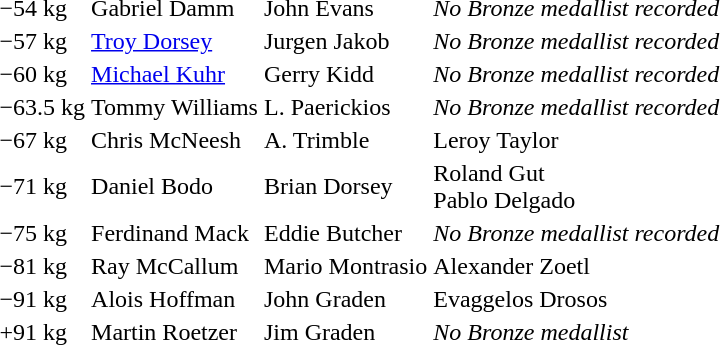<table>
<tr>
<td>−54 kg</td>
<td>Gabriel Damm </td>
<td>John Evans </td>
<td><em>No Bronze medallist recorded</em></td>
</tr>
<tr>
<td>−57 kg</td>
<td><a href='#'>Troy Dorsey</a> </td>
<td>Jurgen Jakob </td>
<td><em>No Bronze medallist recorded</em></td>
</tr>
<tr>
<td>−60 kg</td>
<td><a href='#'>Michael Kuhr</a> </td>
<td>Gerry Kidd </td>
<td><em>No Bronze medallist recorded</em></td>
</tr>
<tr>
<td>−63.5 kg</td>
<td>Tommy Williams </td>
<td>L. Paerickios </td>
<td><em>No Bronze medallist recorded</em></td>
</tr>
<tr>
<td>−67 kg</td>
<td>Chris McNeesh </td>
<td>A. Trimble </td>
<td>Leroy Taylor </td>
</tr>
<tr>
<td>−71 kg</td>
<td>Daniel Bodo </td>
<td>Brian Dorsey </td>
<td>Roland Gut <br>Pablo Delgado </td>
</tr>
<tr>
<td>−75 kg</td>
<td>Ferdinand Mack </td>
<td>Eddie Butcher </td>
<td><em>No Bronze medallist recorded</em></td>
</tr>
<tr>
<td>−81 kg</td>
<td>Ray McCallum </td>
<td>Mario Montrasio </td>
<td>Alexander Zoetl </td>
</tr>
<tr>
<td>−91 kg</td>
<td>Alois Hoffman </td>
<td>John Graden </td>
<td>Evaggelos Drosos </td>
</tr>
<tr>
<td>+91 kg</td>
<td>Martin Roetzer </td>
<td>Jim Graden </td>
<td><em>No Bronze medallist</em></td>
</tr>
<tr>
</tr>
</table>
